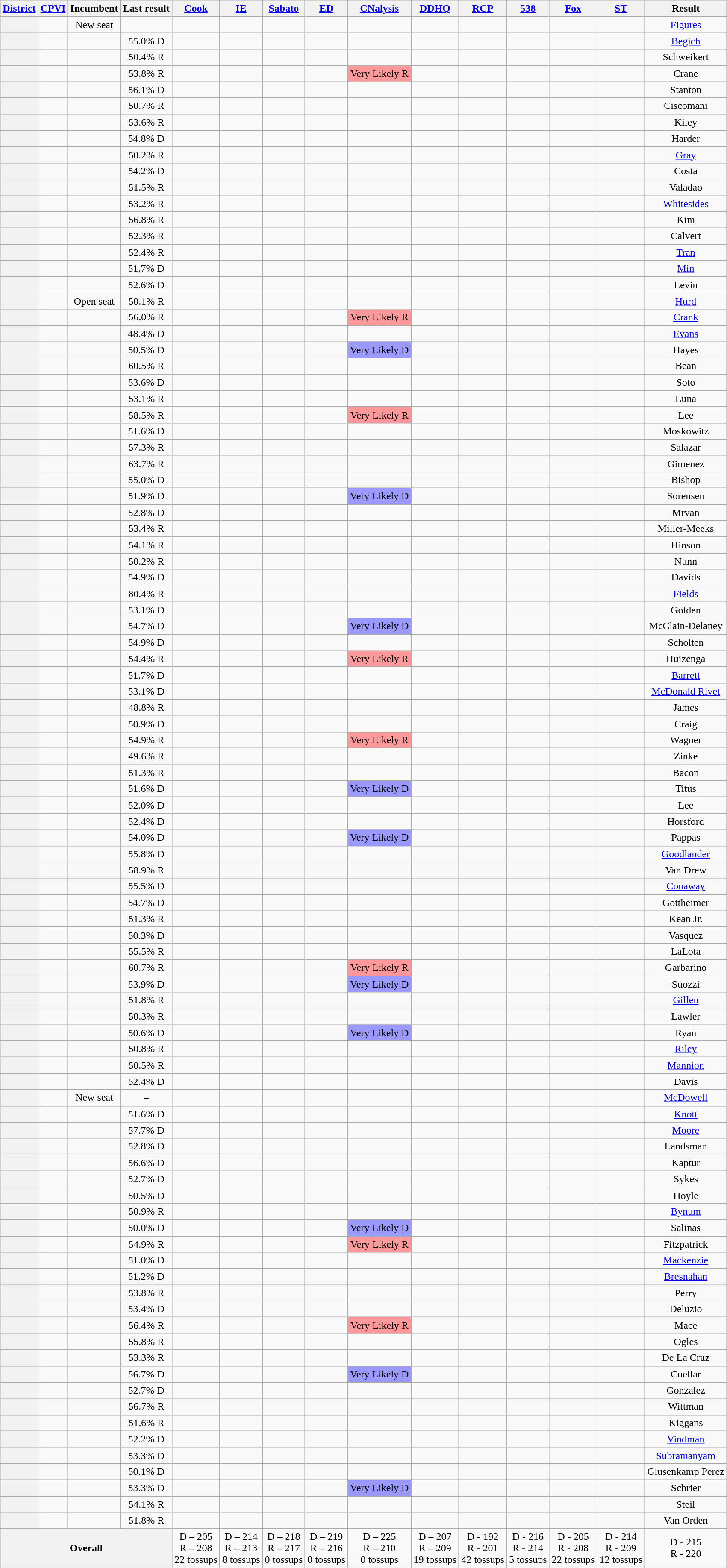<table class="wikitable sortable" style="text-align:center">
<tr valign=bottom>
<th><a href='#'>District</a></th>
<th><a href='#'>CPVI</a><br></th>
<th>Incumbent</th>
<th>Last result</th>
<th><a href='#'>Cook</a><br></th>
<th><a href='#'>IE</a><br></th>
<th><a href='#'>Sabato</a><br></th>
<th><a href='#'>ED</a><br></th>
<th><a href='#'>CNalysis</a><br></th>
<th><a href='#'>DDHQ</a><br></th>
<th><a href='#'>RCP</a><br></th>
<th><a href='#'>538</a><br></th>
<th><a href='#'>Fox</a><br></th>
<th><a href='#'>ST</a><br></th>
<th>Result</th>
</tr>
<tr>
<th></th>
<td></td>
<td>New seat</td>
<td>–</td>
<td></td>
<td></td>
<td></td>
<td></td>
<td></td>
<td></td>
<td></td>
<td></td>
<td></td>
<td></td>
<td><a href='#'>Figures</a><br> </td>
</tr>
<tr>
<th></th>
<td></td>
<td></td>
<td>55.0% D</td>
<td></td>
<td></td>
<td></td>
<td></td>
<td></td>
<td></td>
<td></td>
<td></td>
<td></td>
<td></td>
<td><a href='#'>Begich</a><br> </td>
</tr>
<tr>
<th></th>
<td></td>
<td></td>
<td>50.4% R</td>
<td></td>
<td></td>
<td></td>
<td></td>
<td></td>
<td></td>
<td></td>
<td></td>
<td></td>
<td></td>
<td>Schweikert</td>
</tr>
<tr>
<th></th>
<td></td>
<td></td>
<td>53.8% R</td>
<td></td>
<td></td>
<td></td>
<td></td>
<td style="background:#f99" data-sort-value=3.5>Very Likely R</td>
<td></td>
<td></td>
<td></td>
<td></td>
<td></td>
<td>Crane</td>
</tr>
<tr>
<th></th>
<td></td>
<td></td>
<td>56.1% D</td>
<td></td>
<td></td>
<td></td>
<td></td>
<td></td>
<td></td>
<td></td>
<td></td>
<td></td>
<td></td>
<td>Stanton</td>
</tr>
<tr>
<th></th>
<td></td>
<td></td>
<td>50.7% R</td>
<td></td>
<td></td>
<td></td>
<td></td>
<td></td>
<td></td>
<td></td>
<td></td>
<td></td>
<td></td>
<td>Ciscomani</td>
</tr>
<tr>
<th></th>
<td></td>
<td></td>
<td>53.6% R</td>
<td></td>
<td></td>
<td></td>
<td></td>
<td></td>
<td></td>
<td></td>
<td></td>
<td></td>
<td></td>
<td>Kiley</td>
</tr>
<tr>
<th></th>
<td></td>
<td></td>
<td>54.8% D</td>
<td></td>
<td></td>
<td></td>
<td></td>
<td></td>
<td></td>
<td></td>
<td></td>
<td></td>
<td></td>
<td>Harder</td>
</tr>
<tr>
<th></th>
<td></td>
<td></td>
<td>50.2% R</td>
<td></td>
<td></td>
<td></td>
<td></td>
<td></td>
<td></td>
<td></td>
<td></td>
<td></td>
<td></td>
<td><a href='#'>Gray</a><br> </td>
</tr>
<tr>
<th></th>
<td></td>
<td></td>
<td>54.2% D</td>
<td></td>
<td></td>
<td></td>
<td></td>
<td></td>
<td></td>
<td></td>
<td></td>
<td></td>
<td></td>
<td>Costa</td>
</tr>
<tr>
<th></th>
<td></td>
<td></td>
<td>51.5% R</td>
<td></td>
<td></td>
<td></td>
<td></td>
<td></td>
<td></td>
<td></td>
<td></td>
<td></td>
<td></td>
<td>Valadao</td>
</tr>
<tr>
<th></th>
<td></td>
<td></td>
<td>53.2% R</td>
<td></td>
<td></td>
<td></td>
<td></td>
<td></td>
<td></td>
<td></td>
<td></td>
<td></td>
<td></td>
<td><a href='#'>Whitesides</a><br> </td>
</tr>
<tr>
<th></th>
<td></td>
<td></td>
<td>56.8% R</td>
<td></td>
<td></td>
<td></td>
<td></td>
<td></td>
<td></td>
<td></td>
<td></td>
<td></td>
<td></td>
<td>Kim</td>
</tr>
<tr>
<th></th>
<td></td>
<td></td>
<td>52.3% R</td>
<td></td>
<td></td>
<td></td>
<td></td>
<td></td>
<td></td>
<td></td>
<td></td>
<td></td>
<td></td>
<td>Calvert</td>
</tr>
<tr>
<th></th>
<td></td>
<td></td>
<td>52.4% R</td>
<td></td>
<td></td>
<td></td>
<td></td>
<td></td>
<td></td>
<td></td>
<td></td>
<td></td>
<td></td>
<td><a href='#'>Tran</a><br> </td>
</tr>
<tr>
<th></th>
<td></td>
<td> <br></td>
<td>51.7% D</td>
<td></td>
<td></td>
<td></td>
<td></td>
<td></td>
<td></td>
<td></td>
<td></td>
<td></td>
<td></td>
<td><a href='#'>Min</a></td>
</tr>
<tr>
<th></th>
<td></td>
<td></td>
<td>52.6% D</td>
<td></td>
<td></td>
<td></td>
<td></td>
<td></td>
<td></td>
<td></td>
<td></td>
<td></td>
<td></td>
<td>Levin</td>
</tr>
<tr>
<th></th>
<td></td>
<td>Open seat</td>
<td>50.1% R</td>
<td></td>
<td></td>
<td></td>
<td></td>
<td></td>
<td></td>
<td></td>
<td></td>
<td></td>
<td></td>
<td><a href='#'>Hurd</a></td>
</tr>
<tr>
<th></th>
<td></td>
<td> <br></td>
<td>56.0% R</td>
<td></td>
<td></td>
<td></td>
<td></td>
<td style="background:#f99" data-sort-value=3.5>Very Likely R</td>
<td></td>
<td></td>
<td></td>
<td></td>
<td></td>
<td><a href='#'>Crank</a></td>
</tr>
<tr>
<th></th>
<td></td>
<td></td>
<td>48.4% D</td>
<td></td>
<td></td>
<td></td>
<td></td>
<td></td>
<td></td>
<td></td>
<td></td>
<td></td>
<td></td>
<td><a href='#'>Evans</a><br> </td>
</tr>
<tr>
<th></th>
<td></td>
<td></td>
<td>50.5% D</td>
<td></td>
<td></td>
<td></td>
<td></td>
<td style="background:#99f" data-sort-value=-3.5>Very Likely D</td>
<td></td>
<td></td>
<td></td>
<td></td>
<td></td>
<td>Hayes</td>
</tr>
<tr>
<th></th>
<td></td>
<td></td>
<td>60.5% R</td>
<td></td>
<td></td>
<td></td>
<td></td>
<td></td>
<td></td>
<td></td>
<td></td>
<td></td>
<td></td>
<td>Bean</td>
</tr>
<tr>
<th></th>
<td></td>
<td></td>
<td>53.6% D</td>
<td></td>
<td></td>
<td></td>
<td></td>
<td></td>
<td></td>
<td></td>
<td></td>
<td></td>
<td></td>
<td>Soto</td>
</tr>
<tr>
<th></th>
<td></td>
<td></td>
<td>53.1% R</td>
<td></td>
<td></td>
<td></td>
<td></td>
<td></td>
<td></td>
<td></td>
<td></td>
<td></td>
<td></td>
<td>Luna</td>
</tr>
<tr>
<th></th>
<td></td>
<td></td>
<td>58.5% R</td>
<td></td>
<td></td>
<td></td>
<td></td>
<td style="background:#f99" data-sort-value=3.5>Very Likely R</td>
<td></td>
<td></td>
<td></td>
<td></td>
<td></td>
<td>Lee</td>
</tr>
<tr>
<th></th>
<td></td>
<td></td>
<td>51.6% D</td>
<td></td>
<td></td>
<td></td>
<td></td>
<td></td>
<td></td>
<td></td>
<td></td>
<td></td>
<td></td>
<td>Moskowitz</td>
</tr>
<tr>
<th></th>
<td></td>
<td></td>
<td>57.3% R</td>
<td></td>
<td></td>
<td></td>
<td></td>
<td></td>
<td></td>
<td></td>
<td></td>
<td></td>
<td></td>
<td>Salazar</td>
</tr>
<tr>
<th></th>
<td></td>
<td></td>
<td>63.7% R</td>
<td></td>
<td></td>
<td></td>
<td></td>
<td></td>
<td></td>
<td></td>
<td></td>
<td></td>
<td></td>
<td>Gimenez</td>
</tr>
<tr>
<th></th>
<td></td>
<td></td>
<td>55.0% D</td>
<td></td>
<td></td>
<td></td>
<td></td>
<td></td>
<td></td>
<td></td>
<td></td>
<td></td>
<td></td>
<td>Bishop</td>
</tr>
<tr>
<th></th>
<td></td>
<td></td>
<td>51.9% D</td>
<td></td>
<td></td>
<td></td>
<td></td>
<td style="background:#99f" data-sort-value=-3.5>Very Likely D</td>
<td></td>
<td></td>
<td></td>
<td></td>
<td></td>
<td>Sorensen</td>
</tr>
<tr>
<th></th>
<td></td>
<td></td>
<td>52.8% D</td>
<td></td>
<td></td>
<td></td>
<td></td>
<td></td>
<td></td>
<td></td>
<td></td>
<td></td>
<td></td>
<td>Mrvan</td>
</tr>
<tr>
<th></th>
<td></td>
<td></td>
<td>53.4% R</td>
<td></td>
<td></td>
<td></td>
<td></td>
<td></td>
<td></td>
<td></td>
<td></td>
<td></td>
<td></td>
<td>Miller-Meeks</td>
</tr>
<tr>
<th></th>
<td></td>
<td></td>
<td>54.1% R</td>
<td></td>
<td></td>
<td></td>
<td></td>
<td></td>
<td></td>
<td></td>
<td></td>
<td></td>
<td></td>
<td>Hinson</td>
</tr>
<tr>
<th></th>
<td></td>
<td></td>
<td>50.2% R</td>
<td></td>
<td></td>
<td></td>
<td></td>
<td></td>
<td></td>
<td></td>
<td></td>
<td></td>
<td></td>
<td>Nunn</td>
</tr>
<tr>
<th></th>
<td></td>
<td></td>
<td>54.9% D</td>
<td></td>
<td></td>
<td></td>
<td></td>
<td></td>
<td></td>
<td></td>
<td></td>
<td></td>
<td></td>
<td>Davids</td>
</tr>
<tr>
<th></th>
<td></td>
<td> <br></td>
<td>80.4% R</td>
<td></td>
<td></td>
<td></td>
<td></td>
<td></td>
<td></td>
<td></td>
<td></td>
<td></td>
<td></td>
<td><a href='#'>Fields</a><br> </td>
</tr>
<tr>
<th></th>
<td></td>
<td></td>
<td>53.1% D</td>
<td></td>
<td></td>
<td></td>
<td></td>
<td></td>
<td></td>
<td></td>
<td></td>
<td></td>
<td></td>
<td>Golden</td>
</tr>
<tr>
<th></th>
<td></td>
<td> <br></td>
<td>54.7% D</td>
<td></td>
<td></td>
<td></td>
<td></td>
<td style="background:#99f" data-sort-value=-3.5>Very Likely D</td>
<td></td>
<td></td>
<td></td>
<td></td>
<td></td>
<td>McClain-Delaney</td>
</tr>
<tr>
<th></th>
<td></td>
<td></td>
<td>54.9% D</td>
<td></td>
<td></td>
<td></td>
<td></td>
<td></td>
<td></td>
<td></td>
<td></td>
<td></td>
<td></td>
<td>Scholten</td>
</tr>
<tr>
<th></th>
<td></td>
<td></td>
<td>54.4% R</td>
<td></td>
<td></td>
<td></td>
<td></td>
<td style="background:#f99" data-sort-value=3.5>Very Likely R</td>
<td></td>
<td></td>
<td></td>
<td></td>
<td></td>
<td>Huizenga</td>
</tr>
<tr>
<th></th>
<td></td>
<td> <br></td>
<td>51.7% D</td>
<td></td>
<td></td>
<td></td>
<td></td>
<td></td>
<td></td>
<td></td>
<td></td>
<td></td>
<td></td>
<td><a href='#'>Barrett</a><br> </td>
</tr>
<tr>
<th></th>
<td></td>
<td> <br></td>
<td>53.1% D</td>
<td></td>
<td></td>
<td></td>
<td></td>
<td></td>
<td></td>
<td></td>
<td></td>
<td></td>
<td></td>
<td><a href='#'>McDonald Rivet</a></td>
</tr>
<tr>
<th></th>
<td></td>
<td></td>
<td>48.8% R</td>
<td></td>
<td></td>
<td></td>
<td></td>
<td></td>
<td></td>
<td></td>
<td></td>
<td></td>
<td></td>
<td>James</td>
</tr>
<tr>
<th></th>
<td></td>
<td></td>
<td>50.9% D</td>
<td></td>
<td></td>
<td></td>
<td></td>
<td></td>
<td></td>
<td></td>
<td></td>
<td></td>
<td></td>
<td>Craig</td>
</tr>
<tr>
<th></th>
<td></td>
<td></td>
<td>54.9% R</td>
<td></td>
<td></td>
<td></td>
<td></td>
<td style="background:#f99" data-sort-value=3.5>Very Likely R</td>
<td></td>
<td></td>
<td></td>
<td></td>
<td></td>
<td>Wagner</td>
</tr>
<tr>
<th></th>
<td></td>
<td></td>
<td>49.6% R</td>
<td></td>
<td></td>
<td></td>
<td></td>
<td></td>
<td></td>
<td></td>
<td></td>
<td></td>
<td></td>
<td>Zinke</td>
</tr>
<tr>
<th></th>
<td></td>
<td></td>
<td>51.3% R</td>
<td></td>
<td></td>
<td></td>
<td></td>
<td></td>
<td></td>
<td></td>
<td></td>
<td></td>
<td></td>
<td>Bacon</td>
</tr>
<tr>
<th></th>
<td></td>
<td></td>
<td>51.6% D</td>
<td></td>
<td></td>
<td></td>
<td></td>
<td style="background:#99f" data-sort-value=-3.5>Very Likely D</td>
<td></td>
<td></td>
<td></td>
<td></td>
<td></td>
<td>Titus</td>
</tr>
<tr>
<th></th>
<td></td>
<td></td>
<td>52.0% D</td>
<td></td>
<td></td>
<td></td>
<td></td>
<td></td>
<td></td>
<td></td>
<td></td>
<td></td>
<td></td>
<td>Lee</td>
</tr>
<tr>
<th></th>
<td></td>
<td></td>
<td>52.4% D</td>
<td></td>
<td></td>
<td></td>
<td></td>
<td></td>
<td></td>
<td></td>
<td></td>
<td></td>
<td></td>
<td>Horsford</td>
</tr>
<tr>
<th></th>
<td></td>
<td></td>
<td>54.0% D</td>
<td></td>
<td></td>
<td></td>
<td></td>
<td style="background:#99f" data-sort-value=-3.5>Very Likely D</td>
<td></td>
<td></td>
<td></td>
<td></td>
<td></td>
<td>Pappas</td>
</tr>
<tr>
<th></th>
<td></td>
<td> <br></td>
<td>55.8% D</td>
<td></td>
<td></td>
<td></td>
<td></td>
<td></td>
<td></td>
<td></td>
<td></td>
<td></td>
<td></td>
<td><a href='#'>Goodlander</a></td>
</tr>
<tr>
<th></th>
<td></td>
<td></td>
<td>58.9% R</td>
<td></td>
<td></td>
<td></td>
<td></td>
<td></td>
<td></td>
<td></td>
<td></td>
<td></td>
<td></td>
<td>Van Drew</td>
</tr>
<tr>
<th></th>
<td></td>
<td> <br></td>
<td>55.5% D</td>
<td></td>
<td></td>
<td></td>
<td></td>
<td></td>
<td></td>
<td></td>
<td></td>
<td></td>
<td></td>
<td><a href='#'>Conaway</a></td>
</tr>
<tr>
<th></th>
<td></td>
<td></td>
<td>54.7% D</td>
<td></td>
<td></td>
<td></td>
<td></td>
<td></td>
<td></td>
<td></td>
<td></td>
<td></td>
<td></td>
<td>Gottheimer</td>
</tr>
<tr>
<th></th>
<td></td>
<td></td>
<td>51.3% R</td>
<td></td>
<td></td>
<td></td>
<td></td>
<td></td>
<td></td>
<td></td>
<td></td>
<td></td>
<td></td>
<td>Kean Jr.</td>
</tr>
<tr>
<th></th>
<td></td>
<td></td>
<td>50.3% D</td>
<td></td>
<td></td>
<td></td>
<td></td>
<td></td>
<td></td>
<td></td>
<td></td>
<td></td>
<td></td>
<td>Vasquez</td>
</tr>
<tr>
<th></th>
<td></td>
<td></td>
<td>55.5% R</td>
<td></td>
<td></td>
<td></td>
<td></td>
<td></td>
<td></td>
<td></td>
<td></td>
<td></td>
<td></td>
<td>LaLota</td>
</tr>
<tr>
<th></th>
<td></td>
<td></td>
<td>60.7% R</td>
<td></td>
<td></td>
<td></td>
<td></td>
<td style="background:#f99" data-sort-value=3.5>Very Likely R</td>
<td></td>
<td></td>
<td></td>
<td></td>
<td></td>
<td>Garbarino</td>
</tr>
<tr>
<th></th>
<td></td>
<td></td>
<td>53.9% D</td>
<td></td>
<td></td>
<td></td>
<td></td>
<td style="background:#99f" data-sort-value=-3.5>Very Likely D</td>
<td></td>
<td></td>
<td></td>
<td></td>
<td></td>
<td>Suozzi</td>
</tr>
<tr>
<th></th>
<td></td>
<td></td>
<td>51.8% R</td>
<td></td>
<td></td>
<td></td>
<td></td>
<td></td>
<td></td>
<td></td>
<td></td>
<td></td>
<td></td>
<td><a href='#'>Gillen</a><br> </td>
</tr>
<tr>
<th></th>
<td></td>
<td></td>
<td>50.3% R</td>
<td></td>
<td></td>
<td></td>
<td></td>
<td></td>
<td></td>
<td></td>
<td></td>
<td></td>
<td></td>
<td>Lawler</td>
</tr>
<tr>
<th></th>
<td></td>
<td></td>
<td>50.6% D</td>
<td></td>
<td></td>
<td></td>
<td></td>
<td style="background:#99f" data-sort-value=-3.5>Very Likely D</td>
<td></td>
<td></td>
<td></td>
<td></td>
<td></td>
<td>Ryan</td>
</tr>
<tr>
<th></th>
<td></td>
<td></td>
<td>50.8% R</td>
<td></td>
<td></td>
<td></td>
<td></td>
<td></td>
<td></td>
<td></td>
<td></td>
<td></td>
<td></td>
<td><a href='#'>Riley</a><br> </td>
</tr>
<tr>
<th></th>
<td></td>
<td></td>
<td>50.5% R</td>
<td></td>
<td></td>
<td></td>
<td></td>
<td></td>
<td></td>
<td></td>
<td></td>
<td></td>
<td></td>
<td><a href='#'>Mannion</a><br> </td>
</tr>
<tr>
<th></th>
<td></td>
<td></td>
<td>52.4% D</td>
<td></td>
<td></td>
<td></td>
<td></td>
<td></td>
<td></td>
<td></td>
<td></td>
<td></td>
<td></td>
<td>Davis</td>
</tr>
<tr>
<th></th>
<td></td>
<td>New seat</td>
<td>–</td>
<td></td>
<td></td>
<td></td>
<td></td>
<td></td>
<td></td>
<td></td>
<td></td>
<td></td>
<td></td>
<td><a href='#'>McDowell</a><br> </td>
</tr>
<tr>
<th></th>
<td></td>
<td> <br></td>
<td>51.6% D</td>
<td></td>
<td></td>
<td></td>
<td></td>
<td></td>
<td></td>
<td></td>
<td></td>
<td></td>
<td></td>
<td><a href='#'>Knott</a><br> </td>
</tr>
<tr>
<th></th>
<td></td>
<td> <br></td>
<td>57.7% D</td>
<td></td>
<td></td>
<td></td>
<td></td>
<td></td>
<td></td>
<td></td>
<td></td>
<td></td>
<td></td>
<td><a href='#'>Moore</a><br> </td>
</tr>
<tr>
<th></th>
<td></td>
<td></td>
<td>52.8% D</td>
<td></td>
<td></td>
<td></td>
<td></td>
<td></td>
<td></td>
<td></td>
<td></td>
<td></td>
<td></td>
<td>Landsman</td>
</tr>
<tr>
<th></th>
<td></td>
<td></td>
<td>56.6% D</td>
<td></td>
<td></td>
<td></td>
<td></td>
<td></td>
<td></td>
<td></td>
<td></td>
<td></td>
<td></td>
<td>Kaptur</td>
</tr>
<tr>
<th></th>
<td></td>
<td></td>
<td>52.7% D</td>
<td></td>
<td></td>
<td></td>
<td></td>
<td></td>
<td></td>
<td></td>
<td></td>
<td></td>
<td></td>
<td>Sykes</td>
</tr>
<tr>
<th></th>
<td></td>
<td></td>
<td>50.5% D</td>
<td></td>
<td></td>
<td></td>
<td></td>
<td></td>
<td></td>
<td></td>
<td></td>
<td></td>
<td></td>
<td>Hoyle</td>
</tr>
<tr>
<th></th>
<td></td>
<td></td>
<td>50.9% R</td>
<td></td>
<td></td>
<td></td>
<td></td>
<td></td>
<td></td>
<td></td>
<td></td>
<td></td>
<td></td>
<td><a href='#'> Bynum</a><br> </td>
</tr>
<tr>
<th></th>
<td></td>
<td></td>
<td>50.0% D</td>
<td></td>
<td></td>
<td></td>
<td></td>
<td style="background:#99f" data-sort-value=-3.5>Very Likely D</td>
<td></td>
<td></td>
<td></td>
<td></td>
<td></td>
<td>Salinas</td>
</tr>
<tr>
<th></th>
<td></td>
<td></td>
<td>54.9% R</td>
<td></td>
<td></td>
<td></td>
<td></td>
<td style="background:#f99" data-sort-value=3.5>Very Likely R</td>
<td></td>
<td></td>
<td></td>
<td></td>
<td></td>
<td>Fitzpatrick</td>
</tr>
<tr>
<th></th>
<td></td>
<td></td>
<td>51.0% D</td>
<td></td>
<td></td>
<td></td>
<td></td>
<td></td>
<td></td>
<td></td>
<td></td>
<td></td>
<td></td>
<td><a href='#'> Mackenzie</a><br> </td>
</tr>
<tr>
<th></th>
<td></td>
<td></td>
<td>51.2% D</td>
<td></td>
<td></td>
<td></td>
<td></td>
<td></td>
<td></td>
<td></td>
<td></td>
<td></td>
<td></td>
<td><a href='#'> Bresnahan</a><br> </td>
</tr>
<tr>
<th></th>
<td></td>
<td></td>
<td>53.8% R</td>
<td></td>
<td></td>
<td></td>
<td></td>
<td></td>
<td></td>
<td></td>
<td></td>
<td></td>
<td></td>
<td>Perry</td>
</tr>
<tr>
<th></th>
<td></td>
<td></td>
<td>53.4% D</td>
<td></td>
<td></td>
<td></td>
<td></td>
<td></td>
<td></td>
<td></td>
<td></td>
<td></td>
<td></td>
<td>Deluzio</td>
</tr>
<tr>
<th></th>
<td></td>
<td></td>
<td>56.4% R</td>
<td></td>
<td></td>
<td></td>
<td></td>
<td style="background:#f99" data-sort-value=3.5>Very Likely R</td>
<td></td>
<td></td>
<td></td>
<td></td>
<td></td>
<td>Mace</td>
</tr>
<tr>
<th></th>
<td></td>
<td></td>
<td>55.8% R</td>
<td></td>
<td></td>
<td></td>
<td></td>
<td></td>
<td></td>
<td></td>
<td></td>
<td></td>
<td></td>
<td>Ogles</td>
</tr>
<tr>
<th></th>
<td></td>
<td></td>
<td>53.3% R</td>
<td></td>
<td></td>
<td></td>
<td></td>
<td></td>
<td></td>
<td></td>
<td></td>
<td></td>
<td></td>
<td>De La Cruz</td>
</tr>
<tr>
<th></th>
<td></td>
<td></td>
<td>56.7% D</td>
<td></td>
<td></td>
<td></td>
<td></td>
<td style="background:#99f" data-sort-value=-3.5>Very Likely D</td>
<td></td>
<td></td>
<td></td>
<td></td>
<td></td>
<td>Cuellar</td>
</tr>
<tr>
<th></th>
<td></td>
<td></td>
<td>52.7% D</td>
<td></td>
<td></td>
<td></td>
<td></td>
<td></td>
<td></td>
<td></td>
<td></td>
<td></td>
<td></td>
<td>Gonzalez</td>
</tr>
<tr>
<th></th>
<td></td>
<td></td>
<td>56.7% R</td>
<td></td>
<td></td>
<td></td>
<td></td>
<td></td>
<td></td>
<td></td>
<td></td>
<td></td>
<td></td>
<td>Wittman</td>
</tr>
<tr>
<th></th>
<td></td>
<td></td>
<td>51.6% R</td>
<td></td>
<td></td>
<td></td>
<td></td>
<td></td>
<td></td>
<td></td>
<td></td>
<td></td>
<td></td>
<td>Kiggans</td>
</tr>
<tr>
<th></th>
<td></td>
<td> <br></td>
<td>52.2% D</td>
<td></td>
<td></td>
<td></td>
<td></td>
<td></td>
<td></td>
<td></td>
<td></td>
<td></td>
<td></td>
<td><a href='#'>Vindman</a></td>
</tr>
<tr>
<th></th>
<td></td>
<td> <br></td>
<td>53.3% D</td>
<td></td>
<td></td>
<td></td>
<td></td>
<td></td>
<td></td>
<td></td>
<td></td>
<td></td>
<td></td>
<td><a href='#'>Subramanyam</a></td>
</tr>
<tr>
<th></th>
<td></td>
<td></td>
<td>50.1% D</td>
<td></td>
<td></td>
<td></td>
<td></td>
<td></td>
<td></td>
<td></td>
<td></td>
<td></td>
<td></td>
<td>Glusenkamp Perez</td>
</tr>
<tr>
<th></th>
<td></td>
<td></td>
<td>53.3% D</td>
<td></td>
<td></td>
<td></td>
<td></td>
<td style="background:#99f" data-sort-value=-3.5>Very Likely D</td>
<td></td>
<td></td>
<td></td>
<td></td>
<td></td>
<td>Schrier</td>
</tr>
<tr>
<th></th>
<td></td>
<td></td>
<td>54.1% R</td>
<td></td>
<td></td>
<td></td>
<td></td>
<td></td>
<td></td>
<td></td>
<td></td>
<td></td>
<td></td>
<td>Steil</td>
</tr>
<tr>
<th></th>
<td></td>
<td></td>
<td>51.8% R</td>
<td></td>
<td></td>
<td></td>
<td></td>
<td></td>
<td></td>
<td></td>
<td></td>
<td></td>
<td></td>
<td>Van Orden</td>
</tr>
<tr class=sortbottom>
<th colspan=4>Overall</th>
<td>D – 205<br>R – 208<br>22 tossups</td>
<td>D – 214<br>R – 213<br>8 tossups</td>
<td>D – 218<br>R – 217<br>0 tossups</td>
<td>D – 219<br>R – 216<br>0 tossups</td>
<td>D – 225<br>R – 210<br>0 tossups</td>
<td>D – 207<br>R – 209<br>19 tossups</td>
<td>D - 192<br>R - 201<br>42 tossups</td>
<td>D - 216<br>R - 214<br>5 tossups</td>
<td>D - 205<br>R - 208<br>22 tossups</td>
<td>D - 214<br>R - 209<br>12 tossups</td>
<td>D - 215<br>R - 220</td>
</tr>
</table>
